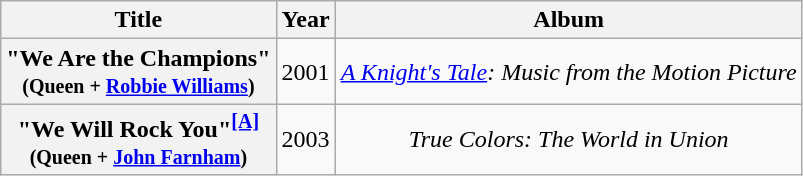<table class="wikitable plainrowheaders" style=text-align:center;>
<tr>
<th scope="col">Title</th>
<th scope="col">Year</th>
<th scope="col">Album</th>
</tr>
<tr>
<th scope="row">"We Are the Champions"<br><small>(Queen + <a href='#'>Robbie Williams</a>)</small></th>
<td>2001</td>
<td><em><a href='#'>A Knight's Tale</a>: Music from the Motion Picture</em></td>
</tr>
<tr>
<th scope="row">"We Will Rock You"<sup><a href='#'><strong>[A]</strong></a></sup><br><small>(Queen + <a href='#'>John Farnham</a>)</small></th>
<td>2003</td>
<td><em>True Colors: The World in Union</em></td>
</tr>
</table>
